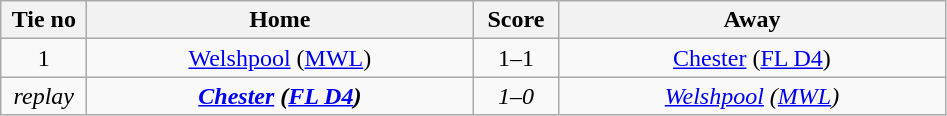<table class="wikitable" style="text-align:center">
<tr>
<th width=50>Tie no</th>
<th width=250>Home</th>
<th width=50>Score</th>
<th width=250>Away</th>
</tr>
<tr>
<td>1</td>
<td><a href='#'>Welshpool</a> (<a href='#'>MWL</a>)</td>
<td>1–1</td>
<td><a href='#'>Chester</a> (<a href='#'>FL D4</a>)</td>
</tr>
<tr>
<td><em>replay</em></td>
<td><strong><em><a href='#'>Chester</a> (<a href='#'>FL D4</a>)</em></strong></td>
<td><em>1–0</em></td>
<td><em><a href='#'>Welshpool</a> (<a href='#'>MWL</a>)</em></td>
</tr>
</table>
